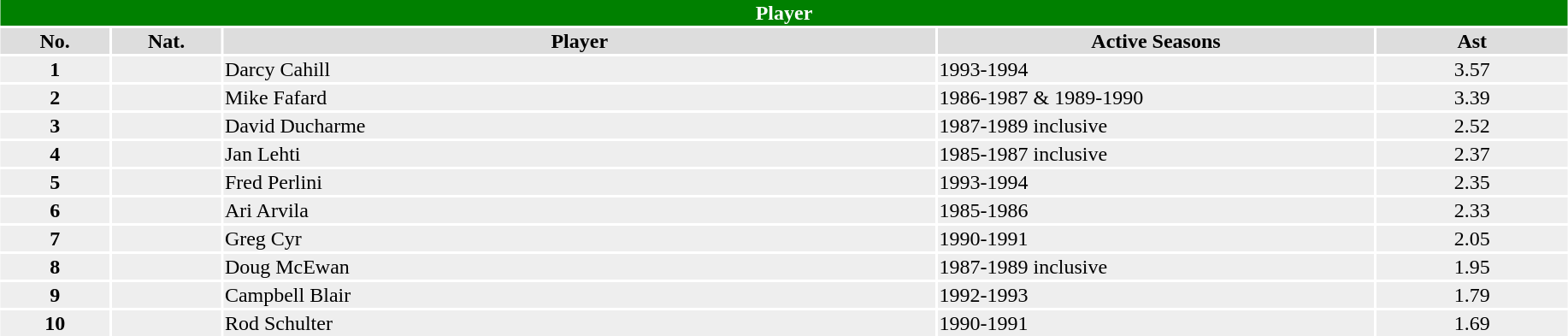<table class="toccolours"  style="width:97%; clear:both; margin:1.5em auto; text-align:center;">
<tr>
<th colspan="11" style="background:green; color:white;">Player</th>
</tr>
<tr style="background:#ddd;">
<th width=7%>No.</th>
<th width=7%>Nat.</th>
<th !width=30%>Player</th>
<th width=28%>Active Seasons</th>
<th widith=28%>Ast</th>
</tr>
<tr style="background:#eee;">
<td><strong>1</strong></td>
<td></td>
<td align=left>Darcy Cahill</td>
<td align=left>1993-1994</td>
<td>3.57</td>
</tr>
<tr style="background:#eee;">
<td><strong>2</strong></td>
<td></td>
<td align="left">Mike Fafard</td>
<td align=left>1986-1987 & 1989-1990</td>
<td>3.39</td>
</tr>
<tr style="background:#eee;">
<td><strong>3</strong></td>
<td></td>
<td align=left>David Ducharme</td>
<td align=left>1987-1989 inclusive</td>
<td>2.52</td>
</tr>
<tr style="background:#eee;">
<td><strong>4</strong></td>
<td></td>
<td align=left>Jan Lehti</td>
<td align=left>1985-1987 inclusive</td>
<td>2.37</td>
</tr>
<tr style="background:#eee;">
<td><strong>5</strong></td>
<td></td>
<td align=left>Fred Perlini</td>
<td align=left>1993-1994</td>
<td>2.35</td>
</tr>
<tr style="background:#eee;">
<td><strong>6</strong></td>
<td></td>
<td align=left>Ari Arvila</td>
<td align=left>1985-1986</td>
<td>2.33</td>
</tr>
<tr style="background:#eee;">
<td><strong>7</strong></td>
<td></td>
<td align=left>Greg Cyr</td>
<td align=left>1990-1991</td>
<td>2.05</td>
</tr>
<tr style="background:#eee;">
<td><strong>8</strong></td>
<td></td>
<td align=left>Doug McEwan</td>
<td align=left>1987-1989 inclusive</td>
<td>1.95</td>
</tr>
<tr style="background:#eee;">
<td><strong>9</strong></td>
<td></td>
<td align="left">Campbell Blair</td>
<td align=left>1992-1993</td>
<td>1.79</td>
</tr>
<tr style="background:#eee;">
<td><strong>10</strong></td>
<td></td>
<td align=left>Rod Schulter</td>
<td align=left>1990-1991</td>
<td>1.69</td>
</tr>
<tr style="background:#eee;">
</tr>
</table>
